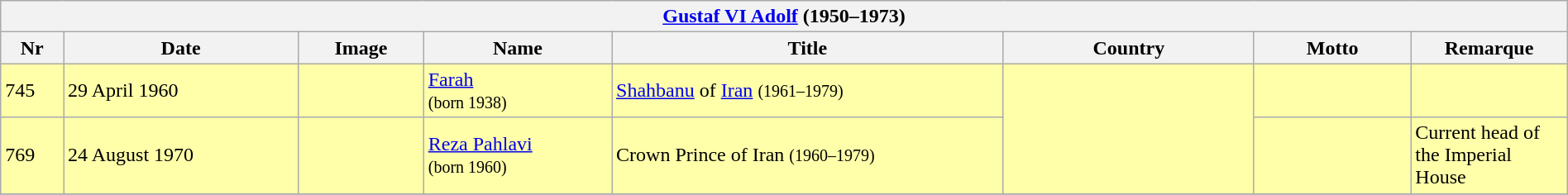<table class="wikitable" width=100%>
<tr>
<th colspan=8><a href='#'>Gustaf VI Adolf</a> (1950–1973)</th>
</tr>
<tr>
<th width=4%>Nr</th>
<th width=15%>Date</th>
<th width=8%>Image</th>
<th width=12%>Name</th>
<th>Title</th>
<th width=16%>Country</th>
<th width=10%>Motto</th>
<th width=10%>Remarque</th>
</tr>
<tr bgcolor="#FFFFAA">
<td>745</td>
<td>29 April 1960</td>
<td></td>
<td><a href='#'>Farah</a><br><small>(born 1938)</small></td>
<td><a href='#'>Shahbanu</a> of <a href='#'>Iran</a> <small>(1961–1979)</small></td>
<td rowspan="2"></td>
<td></td>
<td></td>
</tr>
<tr bgcolor="#FFFFAA">
<td>769</td>
<td>24 August 1970</td>
<td></td>
<td><a href='#'>Reza Pahlavi</a><br><small>(born 1960)</small></td>
<td>Crown Prince of Iran  <small>(1960–1979)</small></td>
<td></td>
<td>Current head of the Imperial House</td>
</tr>
<tr>
</tr>
</table>
